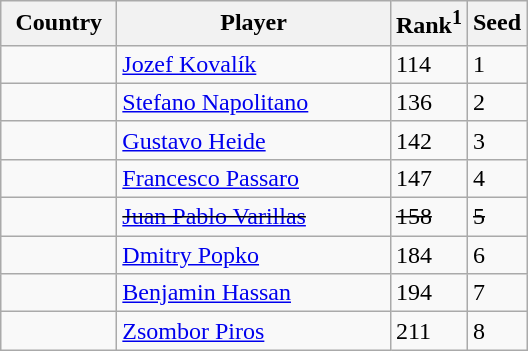<table class="sortable wikitable">
<tr>
<th width="70">Country</th>
<th width="175">Player</th>
<th>Rank<sup>1</sup></th>
<th>Seed</th>
</tr>
<tr>
<td></td>
<td><a href='#'>Jozef Kovalík</a></td>
<td>114</td>
<td>1</td>
</tr>
<tr>
<td></td>
<td><a href='#'>Stefano Napolitano</a></td>
<td>136</td>
<td>2</td>
</tr>
<tr>
<td></td>
<td><a href='#'>Gustavo Heide</a></td>
<td>142</td>
<td>3</td>
</tr>
<tr>
<td></td>
<td><a href='#'>Francesco Passaro</a></td>
<td>147</td>
<td>4</td>
</tr>
<tr>
<td><s></s></td>
<td><s><a href='#'>Juan Pablo Varillas</a></s></td>
<td><s>158</s></td>
<td><s>5</s></td>
</tr>
<tr>
<td></td>
<td><a href='#'>Dmitry Popko</a></td>
<td>184</td>
<td>6</td>
</tr>
<tr>
<td></td>
<td><a href='#'>Benjamin Hassan</a></td>
<td>194</td>
<td>7</td>
</tr>
<tr>
<td></td>
<td><a href='#'>Zsombor Piros</a></td>
<td>211</td>
<td>8</td>
</tr>
</table>
